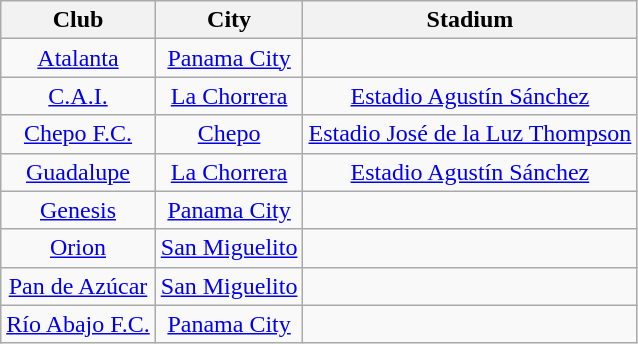<table class="wikitable" style="text-align: center;">
<tr>
<th>Club</th>
<th>City</th>
<th>Stadium</th>
</tr>
<tr>
<td><a href='#'>Atalanta</a></td>
<td><a href='#'>Panama City</a></td>
<td></td>
</tr>
<tr>
<td> <a href='#'>C.A.I.</a></td>
<td><a href='#'>La Chorrera</a></td>
<td><a href='#'>Estadio Agustín Sánchez</a></td>
</tr>
<tr>
<td><a href='#'>Chepo F.C.</a></td>
<td><a href='#'>Chepo</a></td>
<td><a href='#'>Estadio José de la Luz Thompson</a></td>
</tr>
<tr>
<td><a href='#'>Guadalupe</a></td>
<td><a href='#'>La Chorrera</a></td>
<td><a href='#'>Estadio Agustín Sánchez</a></td>
</tr>
<tr>
<td> <a href='#'>Genesis</a></td>
<td><a href='#'>Panama City</a></td>
<td></td>
</tr>
<tr>
<td><a href='#'>Orion</a></td>
<td><a href='#'>San Miguelito</a></td>
<td></td>
</tr>
<tr>
<td><a href='#'>Pan de Azúcar</a></td>
<td><a href='#'>San Miguelito</a></td>
<td></td>
</tr>
<tr>
<td> <a href='#'>Río Abajo F.C.</a></td>
<td><a href='#'>Panama City</a></td>
<td></td>
</tr>
</table>
